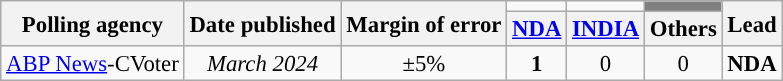<table class="wikitable sortable" style="text-align:center;font-size:95%;line-height:16px">
<tr>
<th rowspan="2">Polling agency</th>
<th rowspan="2">Date published</th>
<th rowspan="2">Margin of error</th>
<td></td>
<td></td>
<td bgcolor="grey"></td>
<th rowspan="2">Lead</th>
</tr>
<tr>
<th><a href='#'>NDA</a></th>
<th><a href='#'>INDIA</a></th>
<th>Others</th>
</tr>
<tr>
<td><a href='#'>ABP News</a>-CVoter</td>
<td><em>March 2024</em></td>
<td>±5%</td>
<td><strong>1</strong></td>
<td>0</td>
<td>0</td>
<td><strong>NDA</strong></td>
</tr>
</table>
